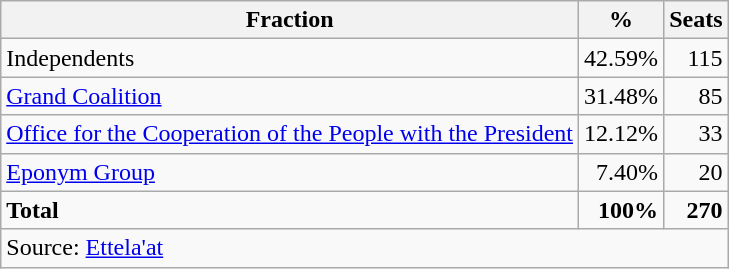<table class=wikitable style=text-align:right>
<tr>
<th>Fraction</th>
<th>%</th>
<th>Seats</th>
</tr>
<tr>
<td align=left>Independents</td>
<td>42.59%</td>
<td>115</td>
</tr>
<tr>
<td align=left><a href='#'>Grand Coalition</a></td>
<td>31.48%</td>
<td>85</td>
</tr>
<tr>
<td align=left><a href='#'>Office for the Cooperation of the People with the President</a></td>
<td>12.12%</td>
<td>33</td>
</tr>
<tr>
<td align=left><a href='#'>Eponym Group</a></td>
<td>7.40%</td>
<td>20</td>
</tr>
<tr>
<td align=left><strong>Total</strong></td>
<td><strong>100%</strong></td>
<td><strong>270</strong></td>
</tr>
<tr>
<td align=left colspan=4>Source: <a href='#'>Ettela'at</a></td>
</tr>
</table>
